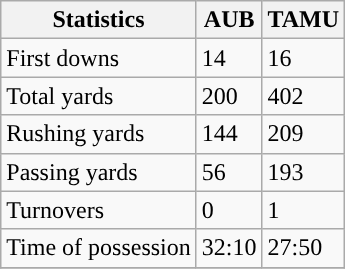<table class="wikitable" style="float: left;">
<tr>
<th>Statistics</th>
<th>AUB</th>
<th>TAMU</th>
</tr>
<tr>
<td>First downs</td>
<td>14</td>
<td>16</td>
</tr>
<tr>
<td>Total yards</td>
<td>200</td>
<td>402</td>
</tr>
<tr>
<td>Rushing yards</td>
<td>144</td>
<td>209</td>
</tr>
<tr>
<td>Passing yards</td>
<td>56</td>
<td>193</td>
</tr>
<tr>
<td>Turnovers</td>
<td>0</td>
<td>1</td>
</tr>
<tr>
<td>Time of possession</td>
<td>32:10</td>
<td>27:50</td>
</tr>
<tr>
</tr>
</table>
